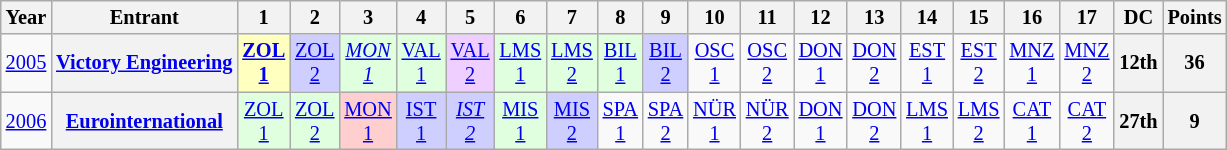<table class="wikitable" style="text-align:center; font-size:85%">
<tr>
<th>Year</th>
<th>Entrant</th>
<th>1</th>
<th>2</th>
<th>3</th>
<th>4</th>
<th>5</th>
<th>6</th>
<th>7</th>
<th>8</th>
<th>9</th>
<th>10</th>
<th>11</th>
<th>12</th>
<th>13</th>
<th>14</th>
<th>15</th>
<th>16</th>
<th>17</th>
<th>DC</th>
<th>Points</th>
</tr>
<tr>
<td><a href='#'>2005</a></td>
<th nowrap><a href='#'>Victory Engineering</a></th>
<td style="background:#FFFFBF;"><strong><a href='#'>ZOL<br>1</a></strong><br></td>
<td style="background:#CFCFFF;"><a href='#'>ZOL<br>2</a><br></td>
<td style="background:#DFFFDF;"><em><a href='#'>MON<br>1</a></em><br></td>
<td style="background:#DFFFDF;"><a href='#'>VAL<br>1</a><br></td>
<td style="background:#EFCFFF;"><a href='#'>VAL<br>2</a><br></td>
<td style="background:#DFFFDF;"><a href='#'>LMS<br>1</a><br></td>
<td style="background:#DFFFDF;"><a href='#'>LMS<br>2</a><br></td>
<td style="background:#DFFFDF;"><a href='#'>BIL<br>1</a><br></td>
<td style="background:#CFCFFF;"><a href='#'>BIL<br>2</a><br></td>
<td><a href='#'>OSC<br>1</a></td>
<td><a href='#'>OSC<br>2</a></td>
<td><a href='#'>DON<br>1</a></td>
<td><a href='#'>DON<br>2</a></td>
<td><a href='#'>EST<br>1</a></td>
<td><a href='#'>EST<br>2</a></td>
<td><a href='#'>MNZ<br>1</a></td>
<td><a href='#'>MNZ<br>2</a></td>
<th>12th</th>
<th>36</th>
</tr>
<tr>
<td><a href='#'>2006</a></td>
<th nowrap><a href='#'>Eurointernational</a></th>
<td style="background:#DFFFDF;"><a href='#'>ZOL<br>1</a><br></td>
<td style="background:#DFFFDF;"><a href='#'>ZOL<br>2</a><br></td>
<td style="background:#FFCFCF;"><a href='#'>MON<br>1</a><br></td>
<td style="background:#CFCFFF;"><a href='#'>IST<br>1</a><br></td>
<td style="background:#CFCFFF;"><em><a href='#'>IST<br>2</a></em><br></td>
<td style="background:#DFFFDF;"><a href='#'>MIS<br>1</a><br></td>
<td style="background:#CFCFFF;"><a href='#'>MIS<br>2</a><br></td>
<td><a href='#'>SPA<br>1</a></td>
<td><a href='#'>SPA<br>2</a></td>
<td><a href='#'>NÜR<br>1</a></td>
<td><a href='#'>NÜR<br>2</a></td>
<td><a href='#'>DON<br>1</a></td>
<td><a href='#'>DON<br>2</a></td>
<td><a href='#'>LMS<br>1</a></td>
<td><a href='#'>LMS<br>2</a></td>
<td><a href='#'>CAT<br>1</a></td>
<td><a href='#'>CAT<br>2</a></td>
<th>27th</th>
<th>9</th>
</tr>
</table>
